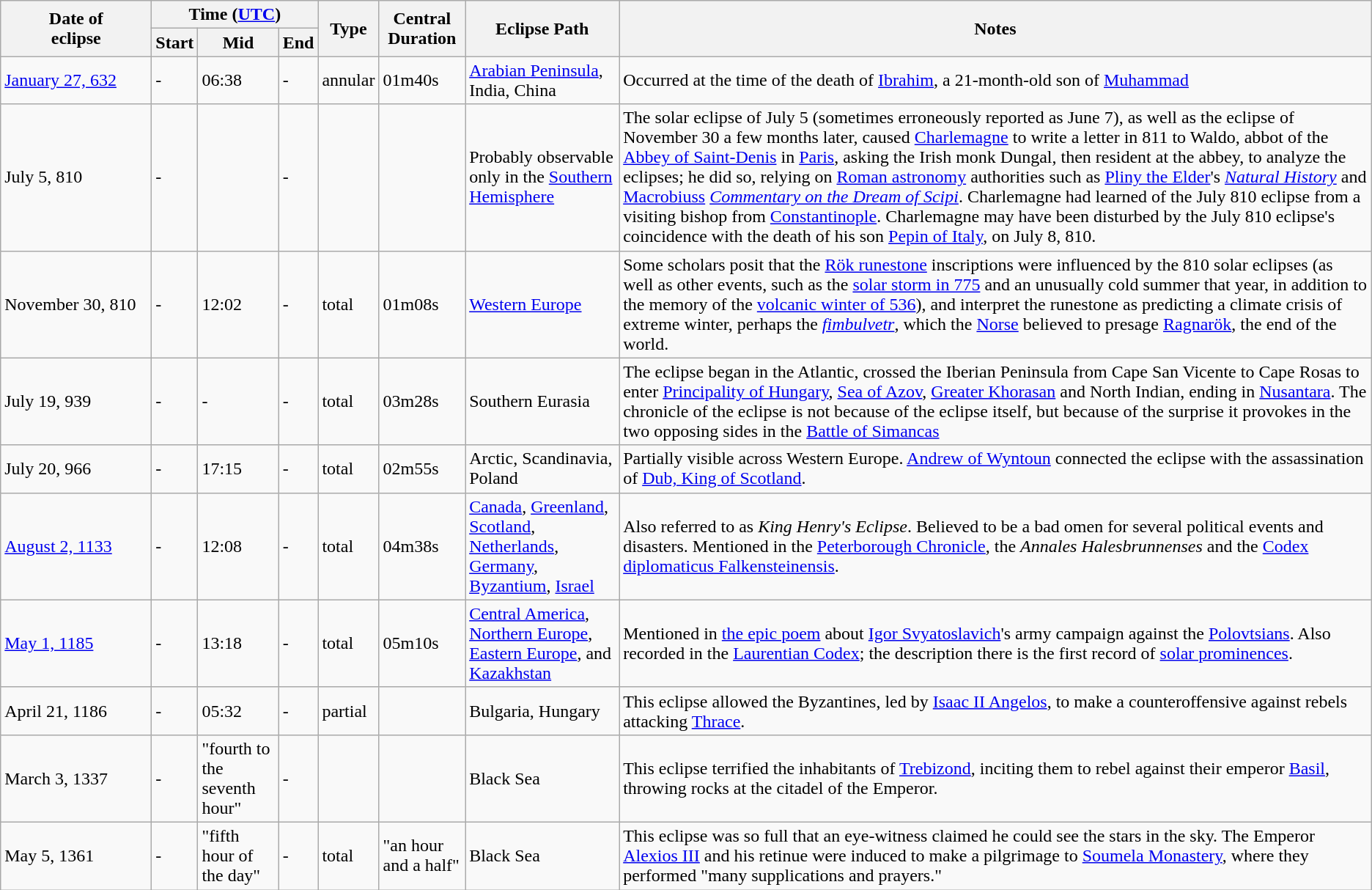<table class="wikitable" style="border-collapse:collapse" align="center">
<tr>
<th rowspan=2 width=130>Date of<br>eclipse</th>
<th colspan=3>Time (<a href='#'>UTC</a>)</th>
<th rowspan=2>Type</th>
<th rowspan=2>Central Duration</th>
<th rowspan=2>Eclipse Path</th>
<th rowspan=2>Notes</th>
</tr>
<tr>
<th>Start</th>
<th>Mid</th>
<th>End</th>
</tr>
<tr>
<td><a href='#'>January 27, 632</a></td>
<td>-</td>
<td>06:38</td>
<td>-</td>
<td>annular</td>
<td>01m40s</td>
<td><a href='#'>Arabian Peninsula</a>, India, China</td>
<td>Occurred at the time of the death of <a href='#'>Ibrahim</a>, a 21-month-old son of <a href='#'>Muhammad</a></td>
</tr>
<tr>
<td>July 5, 810</td>
<td>-</td>
<td></td>
<td>-</td>
<td></td>
<td></td>
<td>Probably observable only in the <a href='#'>Southern Hemisphere</a></td>
<td>The solar eclipse of July 5 (sometimes erroneously reported as June 7), as well as the eclipse of November 30 a few months later, caused <a href='#'>Charlemagne</a> to write a letter in 811 to Waldo, abbot of the <a href='#'>Abbey of Saint-Denis</a> in <a href='#'>Paris</a>, asking the Irish monk Dungal, then resident at the abbey, to analyze the eclipses; he did so, relying on <a href='#'>Roman astronomy</a> authorities such as <a href='#'>Pliny the Elder</a>'s <em><a href='#'>Natural History</a></em> and <a href='#'>Macrobiuss</a> <em><a href='#'>Commentary on the Dream of Scipi</a></em>. Charlemagne had learned of the July 810 eclipse from a visiting bishop from <a href='#'>Constantinople</a>.  Charlemagne may have been disturbed by the July 810 eclipse's coincidence with the death of his son <a href='#'>Pepin of Italy</a>, on July 8, 810.</td>
</tr>
<tr>
<td>November 30, 810</td>
<td>-</td>
<td>12:02</td>
<td>-</td>
<td>total</td>
<td>01m08s</td>
<td><a href='#'>Western Europe</a></td>
<td>Some scholars posit that the <a href='#'>Rök runestone</a> inscriptions were influenced by the 810 solar eclipses (as well as other events, such as the <a href='#'>solar storm in 775</a> and an unusually cold summer that year, in addition to the memory of the <a href='#'>volcanic winter of 536</a>), and interpret the runestone as predicting a climate crisis of extreme winter, perhaps the <em><a href='#'>fimbulvetr</a></em>, which the <a href='#'>Norse</a> believed to presage <a href='#'>Ragnarök</a>, the end of the world.</td>
</tr>
<tr>
<td>July 19, 939</td>
<td>-</td>
<td>-</td>
<td>-</td>
<td>total</td>
<td>03m28s</td>
<td>Southern Eurasia</td>
<td>The eclipse began in the Atlantic, crossed the Iberian Peninsula from Cape San Vicente to Cape Rosas to enter <a href='#'>Principality of Hungary</a>, <a href='#'>Sea of Azov</a>, <a href='#'>Greater Khorasan</a> and North Indian, ending in <a href='#'>Nusantara</a>. The chronicle of the eclipse is not because of the eclipse itself, but because of the surprise it provokes in the two opposing sides in the <a href='#'>Battle of Simancas</a></td>
</tr>
<tr>
<td>July 20, 966</td>
<td>-</td>
<td>17:15</td>
<td>-</td>
<td>total</td>
<td>02m55s</td>
<td>Arctic, Scandinavia, Poland</td>
<td>Partially visible across Western Europe. <a href='#'>Andrew of Wyntoun</a> connected the eclipse with the assassination of <a href='#'>Dub, King of Scotland</a>.</td>
</tr>
<tr>
<td><a href='#'>August 2, 1133</a></td>
<td>-</td>
<td>12:08</td>
<td>-</td>
<td>total</td>
<td>04m38s</td>
<td><a href='#'>Canada</a>, <a href='#'>Greenland</a>, <a href='#'>Scotland</a>, <a href='#'>Netherlands</a>, <a href='#'>Germany</a>, <a href='#'>Byzantium</a>, <a href='#'>Israel</a></td>
<td>Also referred to as <em>King Henry's Eclipse</em>. Believed to be a bad omen for several political events and disasters. Mentioned in the <a href='#'>Peterborough Chronicle</a>, the <em>Annales Halesbrunnenses</em> and the <a href='#'>Codex diplomaticus Falkensteinensis</a>.</td>
</tr>
<tr>
<td><a href='#'>May 1, 1185</a></td>
<td>-</td>
<td>13:18</td>
<td>-</td>
<td>total</td>
<td>05m10s</td>
<td><a href='#'>Central America</a>, <a href='#'>Northern Europe</a>, <a href='#'>Eastern Europe</a>, and <a href='#'>Kazakhstan</a></td>
<td>Mentioned in <a href='#'>the epic poem</a> about <a href='#'>Igor Svyatoslavich</a>'s army campaign against the <a href='#'>Polovtsians</a>. Also recorded in the <a href='#'>Laurentian Codex</a>; the description there is the first record of <a href='#'>solar prominences</a>.</td>
</tr>
<tr>
<td>April 21, 1186</td>
<td>-</td>
<td>05:32</td>
<td>-</td>
<td>partial</td>
<td></td>
<td>Bulgaria, Hungary</td>
<td>This eclipse allowed the Byzantines, led by <a href='#'>Isaac II Angelos</a>, to make a counteroffensive against rebels attacking <a href='#'>Thrace</a>.</td>
</tr>
<tr>
<td>March 3, 1337</td>
<td>-</td>
<td>"fourth to the seventh hour"</td>
<td>-</td>
<td></td>
<td></td>
<td>Black Sea</td>
<td>This eclipse terrified the inhabitants of <a href='#'>Trebizond</a>, inciting them to rebel against their emperor <a href='#'>Basil</a>, throwing rocks at the citadel of the Emperor.</td>
</tr>
<tr>
<td>May 5, 1361</td>
<td>-</td>
<td>"fifth hour of the day"</td>
<td>-</td>
<td>total</td>
<td>"an hour and a half"</td>
<td>Black Sea</td>
<td>This eclipse was so full that an eye-witness claimed he could see the stars in the sky. The Emperor <a href='#'>Alexios III</a> and his retinue were induced to make a pilgrimage to <a href='#'>Soumela Monastery</a>, where they performed "many supplications and prayers."</td>
</tr>
</table>
